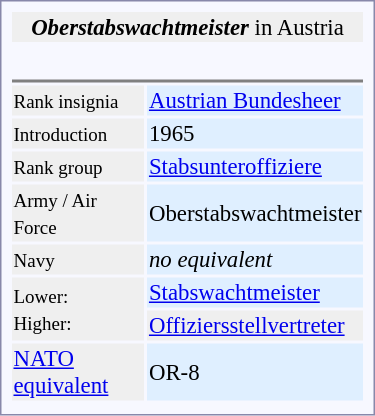<table style="border:1px solid #8888aa; background-color:#f7f8ff; padding:5px; font-size:95%; margin: 0px 12px 12px 0px; float:right; width:250px">
<tr ---->
<td bgcolor="#efefef" colspan=2 align="center"> <strong><em>Oberstabswachtmeister</em></strong> in Austria</td>
</tr>
<tr ---->
<td align="center" colspan=2 style="border-bottom:2px solid gray;font-size:smaller"><br><table align="center">
<tr>
<td></td>
<td>  </td>
</tr>
</table>
</td>
</tr>
<tr ---->
<td bgcolor="#efefef"><small>Rank insignia</small></td>
<td bgcolor="#dfefff"><a href='#'>Austrian Bundesheer</a></td>
</tr>
<tr ---->
<td bgcolor="#efefef"><small>Introduction</small></td>
<td bgcolor="#dfefff">1965</td>
</tr>
<tr ---->
<td bgcolor="#efefef"><small>Rank group</small></td>
<td bgcolor="#dfefff"><a href='#'>Stabsunteroffiziere</a></td>
</tr>
<tr ---->
<td bgcolor="#efefef"><small>Army / Air Force</small></td>
<td bgcolor="#dfefff">Oberstabswachtmeister</td>
</tr>
<tr ---->
<td bgcolor="#efefef"><small>Navy</small></td>
<td bgcolor="#dfefff"><em>no equivalent</em></td>
</tr>
<tr ---->
<td bgcolor="#efefef" rowspan=2><small>Lower:<br>Higher:</small></td>
<td bgcolor="#dfefff"><a href='#'>Stabswachtmeister</a></td>
</tr>
<tr ---->
<td bgcolor="#efefef" bgcolor="#dfefff"><a href='#'>Offiziersstellvertreter</a></td>
</tr>
<tr ---->
<td bgcolor="#efefef"><a href='#'>NATO<br>equivalent</a></td>
<td bgcolor="#dfefff">OR-8</td>
</tr>
<tr ---->
</tr>
</table>
